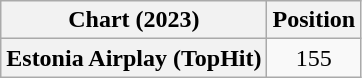<table class="wikitable plainrowheaders" style="text-align:center">
<tr>
<th scope="col">Chart (2023)</th>
<th scope="col">Position</th>
</tr>
<tr>
<th scope="row">Estonia Airplay (TopHit)</th>
<td>155</td>
</tr>
</table>
